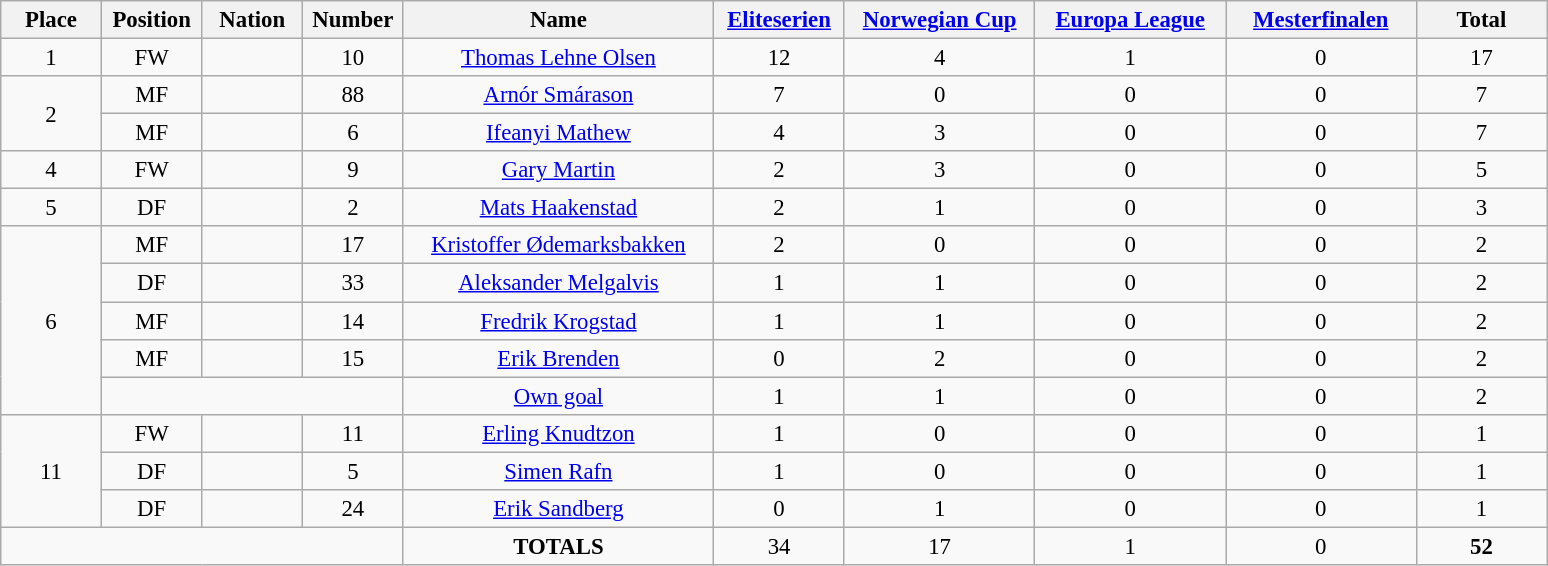<table class="wikitable" style="font-size: 95%; text-align: center;">
<tr>
<th width=60>Place</th>
<th width=60>Position</th>
<th width=60>Nation</th>
<th width=60>Number</th>
<th width=200>Name</th>
<th width=80><a href='#'>Eliteserien</a></th>
<th width=120><a href='#'>Norwegian Cup</a></th>
<th width=120><a href='#'>Europa League</a></th>
<th width=120><a href='#'>Mesterfinalen</a></th>
<th width=80><strong>Total</strong></th>
</tr>
<tr>
<td>1</td>
<td>FW</td>
<td></td>
<td>10</td>
<td><a href='#'>Thomas Lehne Olsen</a></td>
<td>12</td>
<td>4</td>
<td>1</td>
<td>0</td>
<td>17</td>
</tr>
<tr>
<td rowspan="2">2</td>
<td>MF</td>
<td></td>
<td>88</td>
<td><a href='#'>Arnór Smárason</a></td>
<td>7</td>
<td>0</td>
<td>0</td>
<td>0</td>
<td>7</td>
</tr>
<tr>
<td>MF</td>
<td></td>
<td>6</td>
<td><a href='#'>Ifeanyi Mathew</a></td>
<td>4</td>
<td>3</td>
<td>0</td>
<td>0</td>
<td>7</td>
</tr>
<tr>
<td>4</td>
<td>FW</td>
<td></td>
<td>9</td>
<td><a href='#'>Gary Martin</a></td>
<td>2</td>
<td>3</td>
<td>0</td>
<td>0</td>
<td>5</td>
</tr>
<tr>
<td>5</td>
<td>DF</td>
<td></td>
<td>2</td>
<td><a href='#'>Mats Haakenstad</a></td>
<td>2</td>
<td>1</td>
<td>0</td>
<td>0</td>
<td>3</td>
</tr>
<tr>
<td rowspan="5">6</td>
<td>MF</td>
<td></td>
<td>17</td>
<td><a href='#'>Kristoffer Ødemarksbakken</a></td>
<td>2</td>
<td>0</td>
<td>0</td>
<td>0</td>
<td>2</td>
</tr>
<tr>
<td>DF</td>
<td></td>
<td>33</td>
<td><a href='#'>Aleksander Melgalvis</a></td>
<td>1</td>
<td>1</td>
<td>0</td>
<td>0</td>
<td>2</td>
</tr>
<tr>
<td>MF</td>
<td></td>
<td>14</td>
<td><a href='#'>Fredrik Krogstad</a></td>
<td>1</td>
<td>1</td>
<td>0</td>
<td>0</td>
<td>2</td>
</tr>
<tr>
<td>MF</td>
<td></td>
<td>15</td>
<td><a href='#'>Erik Brenden</a></td>
<td>0</td>
<td>2</td>
<td>0</td>
<td>0</td>
<td>2</td>
</tr>
<tr>
<td colspan="3"></td>
<td><a href='#'>Own goal</a></td>
<td>1</td>
<td>1</td>
<td>0</td>
<td>0</td>
<td>2</td>
</tr>
<tr>
<td rowspan="3">11</td>
<td>FW</td>
<td></td>
<td>11</td>
<td><a href='#'>Erling Knudtzon</a></td>
<td>1</td>
<td>0</td>
<td>0</td>
<td>0</td>
<td>1</td>
</tr>
<tr>
<td>DF</td>
<td></td>
<td>5</td>
<td><a href='#'>Simen Rafn</a></td>
<td>1</td>
<td>0</td>
<td>0</td>
<td>0</td>
<td>1</td>
</tr>
<tr>
<td>DF</td>
<td></td>
<td>24</td>
<td><a href='#'>Erik Sandberg</a></td>
<td>0</td>
<td>1</td>
<td>0</td>
<td>0</td>
<td>1</td>
</tr>
<tr>
<td colspan="4"></td>
<td><strong>TOTALS</strong></td>
<td>34</td>
<td>17</td>
<td>1</td>
<td>0</td>
<td><strong>52</strong></td>
</tr>
</table>
